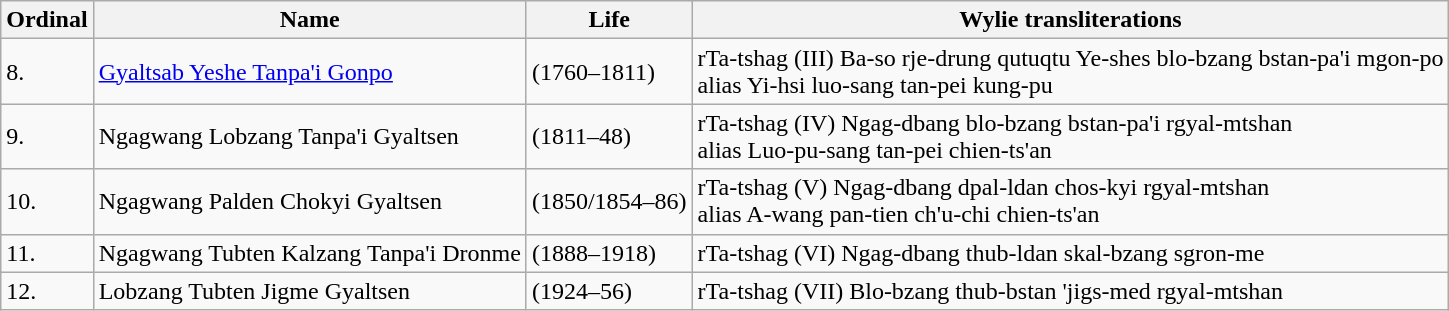<table class=wikitable>
<tr>
<th>Ordinal</th>
<th>Name</th>
<th>Life</th>
<th>Wylie transliterations</th>
</tr>
<tr>
<td>8.</td>
<td><a href='#'>Gyaltsab Yeshe Tanpa'i Gonpo</a></td>
<td>(1760–1811)</td>
<td>rTa-tshag (III) Ba-so rje-drung qutuqtu Ye-shes blo-bzang bstan-pa'i mgon-po <br>alias Yi-hsi luo-sang tan-pei kung-pu</td>
</tr>
<tr>
<td>9.</td>
<td>Ngagwang Lobzang Tanpa'i Gyaltsen</td>
<td>(1811–48)</td>
<td>rTa-tshag (IV) Ngag-dbang blo-bzang bstan-pa'i rgyal-mtshan<br> alias Luo-pu-sang tan-pei chien-ts'an</td>
</tr>
<tr>
<td>10.</td>
<td>Ngagwang Palden Chokyi Gyaltsen</td>
<td>(1850/1854–86)</td>
<td>rTa-tshag (V) Ngag-dbang dpal-ldan chos-kyi rgyal-mtshan <br>alias A-wang pan-tien ch'u-chi chien-ts'an</td>
</tr>
<tr>
<td>11.</td>
<td>Ngagwang Tubten Kalzang Tanpa'i Dronme</td>
<td>(1888–1918)</td>
<td>rTa-tshag (VI) Ngag-dbang thub-ldan skal-bzang sgron-me</td>
</tr>
<tr>
<td>12.</td>
<td>Lobzang Tubten Jigme Gyaltsen</td>
<td>(1924–56)</td>
<td>rTa-tshag (VII) Blo-bzang thub-bstan 'jigs-med rgyal-mtshan</td>
</tr>
</table>
